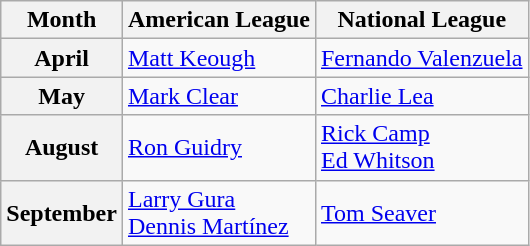<table class="wikitable">
<tr>
<th>Month</th>
<th>American League</th>
<th>National League</th>
</tr>
<tr>
<th>April</th>
<td><a href='#'>Matt Keough</a></td>
<td><a href='#'>Fernando Valenzuela</a></td>
</tr>
<tr>
<th>May</th>
<td><a href='#'>Mark Clear</a></td>
<td><a href='#'>Charlie Lea</a></td>
</tr>
<tr>
<th>August</th>
<td><a href='#'>Ron Guidry</a></td>
<td><a href='#'>Rick Camp</a><br><a href='#'>Ed Whitson</a></td>
</tr>
<tr>
<th>September</th>
<td><a href='#'>Larry Gura</a><br><a href='#'>Dennis Martínez</a></td>
<td><a href='#'>Tom Seaver</a></td>
</tr>
</table>
